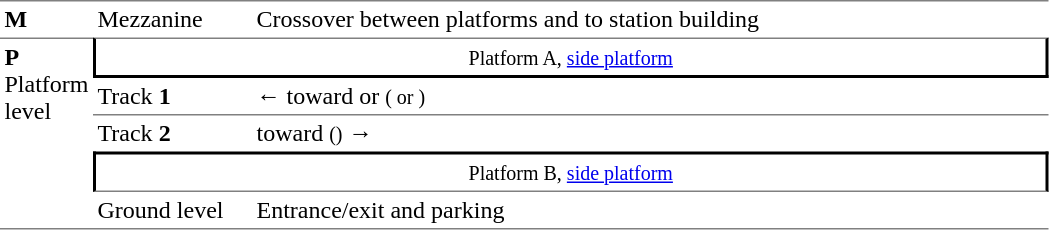<table border=0 cellspacing=0 cellpadding=3>
<tr>
<td style="border-top:solid 1px gray;" width=50><strong>M</strong></td>
<td style="border-top:solid 1px gray;" width=100>Mezzanine</td>
<td style="border-top:solid 1px gray;" width=525>Crossover between platforms and to station building</td>
</tr>
<tr>
<td style="border-top:solid 1px gray;border-bottom:solid 1px gray;" rowspan=5 valign=top><strong>P</strong><br>Platform level</td>
<td style="border-top:solid 1px gray;border-right:solid 2px black;border-left:solid 2px black;border-bottom:solid 2px black;text-align:center;" colspan=2><small>Platform A, <a href='#'>side platform</a></small> </td>
</tr>
<tr>
<td style="border-bottom:solid 1px gray;">Track <strong>1</strong></td>
<td style="border-bottom:solid 1px gray;">←  toward  or  <small>( or )</small></td>
</tr>
<tr>
<td>Track <strong>2</strong></td>
<td>  toward  <small>()</small> →</td>
</tr>
<tr>
<td style="border-bottom:solid 1px gray;border-top:solid 2px black;border-right:solid 2px black;border-left:solid 2px black;text-align:center;" colspan=2><small>Platform B, <a href='#'>side platform</a></small> </td>
</tr>
<tr>
<td style="border-bottom:solid 1px gray;">Ground level</td>
<td style="border-bottom:solid 1px gray;">Entrance/exit and parking</td>
</tr>
</table>
